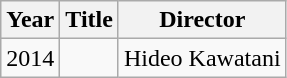<table class="wikitable">
<tr>
<th>Year</th>
<th>Title</th>
<th>Director</th>
</tr>
<tr>
<td>2014</td>
<td></td>
<td>Hideo Kawatani</td>
</tr>
</table>
